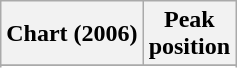<table class="wikitable sortable plainrowheaders" style="text-align:center">
<tr>
<th scope="col">Chart (2006)</th>
<th scope="col">Peak<br> position</th>
</tr>
<tr>
</tr>
<tr>
</tr>
<tr>
</tr>
<tr>
</tr>
</table>
